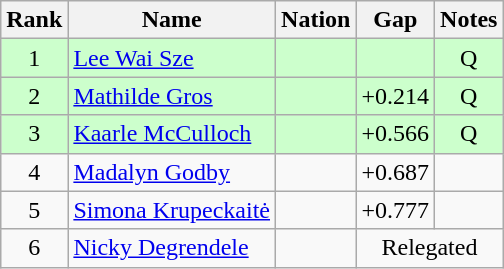<table class="wikitable sortable" style="text-align:center">
<tr>
<th>Rank</th>
<th>Name</th>
<th>Nation</th>
<th>Gap</th>
<th>Notes</th>
</tr>
<tr bgcolor=ccffcc>
<td>1</td>
<td align=left><a href='#'>Lee Wai Sze</a></td>
<td align=left></td>
<td></td>
<td>Q</td>
</tr>
<tr bgcolor=ccffcc>
<td>2</td>
<td align=left><a href='#'>Mathilde Gros</a></td>
<td align=left></td>
<td>+0.214</td>
<td>Q</td>
</tr>
<tr bgcolor=ccffcc>
<td>3</td>
<td align=left><a href='#'>Kaarle McCulloch</a></td>
<td align=left></td>
<td>+0.566</td>
<td>Q</td>
</tr>
<tr>
<td>4</td>
<td align=left><a href='#'>Madalyn Godby</a></td>
<td align=left></td>
<td>+0.687</td>
<td></td>
</tr>
<tr>
<td>5</td>
<td align=left><a href='#'>Simona Krupeckaitė</a></td>
<td align=left></td>
<td>+0.777</td>
<td></td>
</tr>
<tr>
<td>6</td>
<td align=left><a href='#'>Nicky Degrendele</a></td>
<td align=left></td>
<td colspan=2>Relegated</td>
</tr>
</table>
